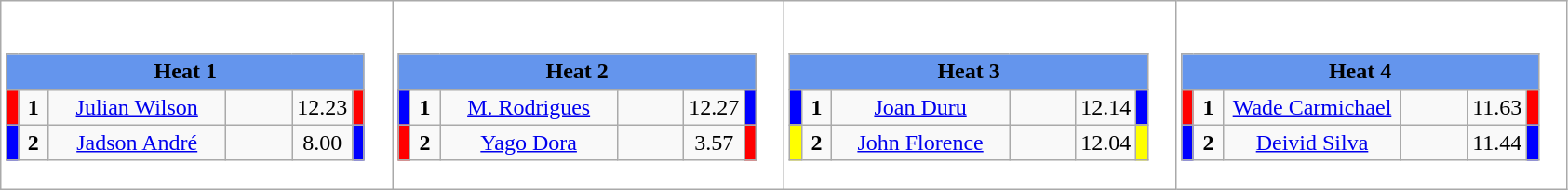<table class="wikitable" style="background:#fff;">
<tr>
<td><div><br><table class="wikitable">
<tr>
<td colspan="6"  style="text-align:center; background:#6495ed;"><strong>Heat 1</strong></td>
</tr>
<tr>
<td style="width:01px; background: #f00;"></td>
<td style="width:14px; text-align:center;"><strong>1</strong></td>
<td style="width:120px; text-align:center;"><a href='#'>Julian Wilson</a></td>
<td style="width:40px; text-align:center;"></td>
<td style="width:20px; text-align:center;">12.23</td>
<td style="width:01px; background: #f00;"></td>
</tr>
<tr>
<td style="width:01px; background: #00f;"></td>
<td style="width:14px; text-align:center;"><strong>2</strong></td>
<td style="width:120px; text-align:center;"><a href='#'>Jadson André</a></td>
<td style="width:40px; text-align:center;"></td>
<td style="width:20px; text-align:center;">8.00</td>
<td style="width:01px; background: #00f;"></td>
</tr>
</table>
</div></td>
<td><div><br><table class="wikitable">
<tr>
<td colspan="6"  style="text-align:center; background:#6495ed;"><strong>Heat 2</strong></td>
</tr>
<tr>
<td style="width:01px; background: #00f;"></td>
<td style="width:14px; text-align:center;"><strong>1</strong></td>
<td style="width:120px; text-align:center;"><a href='#'>M. Rodrigues</a></td>
<td style="width:40px; text-align:center;"></td>
<td style="width:20px; text-align:center;">12.27</td>
<td style="width:01px; background: #00f;"></td>
</tr>
<tr>
<td style="width:01px; background: #f00;"></td>
<td style="width:14px; text-align:center;"><strong>2</strong></td>
<td style="width:120px; text-align:center;"><a href='#'>Yago Dora</a></td>
<td style="width:40px; text-align:center;"></td>
<td style="width:20px; text-align:center;">3.57</td>
<td style="width:01px; background: #f00;"></td>
</tr>
</table>
</div></td>
<td><div><br><table class="wikitable">
<tr>
<td colspan="6"  style="text-align:center; background:#6495ed;"><strong>Heat 3</strong></td>
</tr>
<tr>
<td style="width:01px; background: #00f;"></td>
<td style="width:14px; text-align:center;"><strong>1</strong></td>
<td style="width:120px; text-align:center;"><a href='#'>Joan Duru</a></td>
<td style="width:40px; text-align:center;"></td>
<td style="width:20px; text-align:center;">12.14</td>
<td style="width:01px; background: #00f;"></td>
</tr>
<tr>
<td style="width:01px; background: #ff0;"></td>
<td style="width:14px; text-align:center;"><strong>2</strong></td>
<td style="width:120px; text-align:center;"><a href='#'>John Florence</a></td>
<td style="width:40px; text-align:center;"></td>
<td style="width:20px; text-align:center;">12.04</td>
<td style="width:01px; background: #ff0;"></td>
</tr>
</table>
</div></td>
<td><div><br><table class="wikitable">
<tr>
<td colspan="6"  style="text-align:center; background:#6495ed;"><strong>Heat 4</strong></td>
</tr>
<tr>
<td style="width:01px; background: #f00;"></td>
<td style="width:14px; text-align:center;"><strong>1</strong></td>
<td style="width:120px; text-align:center;"><a href='#'>Wade Carmichael</a></td>
<td style="width:40px; text-align:center;"></td>
<td style="width:20px; text-align:center;">11.63</td>
<td style="width:01px; background: #f00;"></td>
</tr>
<tr>
<td style="width:01px; background: #00f;"></td>
<td style="width:14px; text-align:center;"><strong>2</strong></td>
<td style="width:120px; text-align:center;"><a href='#'>Deivid Silva</a></td>
<td style="width:40px; text-align:center;"></td>
<td style="width:20px; text-align:center;">11.44</td>
<td style="width:01px; background: #00f;"></td>
</tr>
</table>
</div></td>
</tr>
</table>
